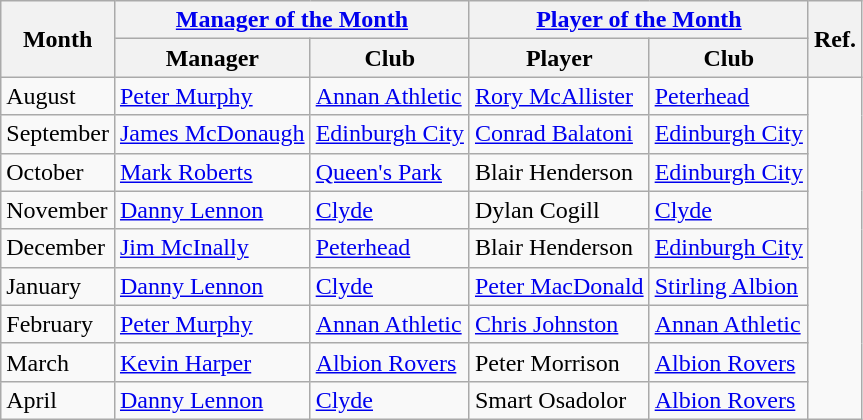<table class="wikitable">
<tr>
<th rowspan="2">Month</th>
<th colspan="2"><a href='#'>Manager of the Month</a></th>
<th colspan="2"><a href='#'>Player of the Month</a></th>
<th rowspan="2">Ref.</th>
</tr>
<tr>
<th>Manager</th>
<th>Club</th>
<th>Player</th>
<th>Club</th>
</tr>
<tr>
<td>August</td>
<td> <a href='#'>Peter Murphy</a></td>
<td><a href='#'>Annan Athletic</a></td>
<td> <a href='#'>Rory McAllister</a></td>
<td><a href='#'>Peterhead</a></td>
<td rowspan="9"></td>
</tr>
<tr>
<td>September</td>
<td> <a href='#'>James McDonaugh</a></td>
<td><a href='#'>Edinburgh City</a></td>
<td> <a href='#'>Conrad Balatoni</a></td>
<td><a href='#'>Edinburgh City</a></td>
</tr>
<tr>
<td>October</td>
<td> <a href='#'>Mark Roberts</a></td>
<td><a href='#'>Queen's Park</a></td>
<td> Blair Henderson</td>
<td><a href='#'>Edinburgh City</a></td>
</tr>
<tr>
<td>November</td>
<td> <a href='#'>Danny Lennon</a></td>
<td><a href='#'>Clyde</a></td>
<td> Dylan Cogill</td>
<td><a href='#'>Clyde</a></td>
</tr>
<tr>
<td>December</td>
<td> <a href='#'>Jim McInally</a></td>
<td><a href='#'>Peterhead</a></td>
<td> Blair Henderson</td>
<td><a href='#'>Edinburgh City</a></td>
</tr>
<tr>
<td>January</td>
<td> <a href='#'>Danny Lennon</a></td>
<td><a href='#'>Clyde</a></td>
<td> <a href='#'>Peter MacDonald</a></td>
<td><a href='#'>Stirling Albion</a></td>
</tr>
<tr>
<td>February</td>
<td> <a href='#'>Peter Murphy</a></td>
<td><a href='#'>Annan Athletic</a></td>
<td> <a href='#'>Chris Johnston</a></td>
<td><a href='#'>Annan Athletic</a></td>
</tr>
<tr>
<td>March</td>
<td> <a href='#'>Kevin Harper</a></td>
<td><a href='#'>Albion Rovers</a></td>
<td> Peter Morrison</td>
<td><a href='#'>Albion Rovers</a></td>
</tr>
<tr>
<td>April</td>
<td> <a href='#'>Danny Lennon</a></td>
<td><a href='#'>Clyde</a></td>
<td> Smart Osadolor</td>
<td><a href='#'>Albion Rovers</a></td>
</tr>
</table>
